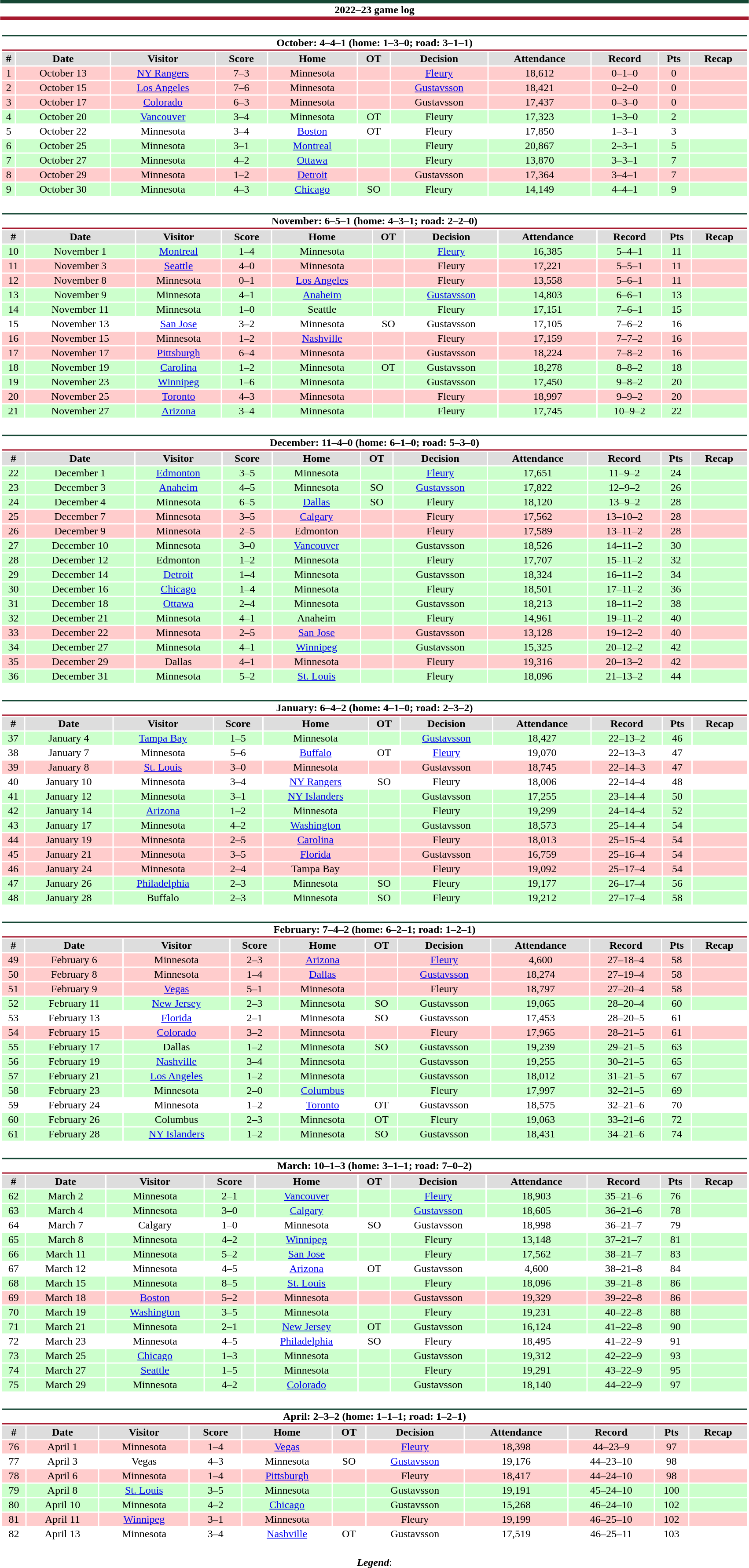<table class="toccolours" style="width:90%; clear:both; margin:1.5em auto; text-align:center;">
<tr>
<th colspan="11" style="background:#FFFFFF; border-top:#154734 5px solid; border-bottom:#A6192E 5px solid;">2022–23 game log</th>
</tr>
<tr>
<td colspan="11"><br><table class="toccolours collapsible collapsed" style="width:100%;">
<tr>
<th colspan="11" style="background:#FFFFFF; border-top:#154734 2px solid; border-bottom:#A6192E 2px solid;">October: 4–4–1 (home: 1–3–0; road: 3–1–1)</th>
</tr>
<tr style="background:#ddd;">
<th>#</th>
<th>Date</th>
<th>Visitor</th>
<th>Score</th>
<th>Home</th>
<th>OT</th>
<th>Decision</th>
<th>Attendance</th>
<th>Record</th>
<th>Pts</th>
<th>Recap</th>
</tr>
<tr style="background:#fcc;">
<td>1</td>
<td>October 13</td>
<td><a href='#'>NY Rangers</a></td>
<td>7–3</td>
<td>Minnesota</td>
<td></td>
<td><a href='#'>Fleury</a></td>
<td>18,612</td>
<td>0–1–0</td>
<td>0</td>
<td></td>
</tr>
<tr style="background:#fcc;">
<td>2</td>
<td>October 15</td>
<td><a href='#'>Los Angeles</a></td>
<td>7–6</td>
<td>Minnesota</td>
<td></td>
<td><a href='#'>Gustavsson</a></td>
<td>18,421</td>
<td>0–2–0</td>
<td>0</td>
<td></td>
</tr>
<tr style="background:#fcc;">
<td>3</td>
<td>October 17</td>
<td><a href='#'>Colorado</a></td>
<td>6–3</td>
<td>Minnesota</td>
<td></td>
<td>Gustavsson</td>
<td>17,437</td>
<td>0–3–0</td>
<td>0</td>
<td></td>
</tr>
<tr style="background:#cfc;">
<td>4</td>
<td>October 20</td>
<td><a href='#'>Vancouver</a></td>
<td>3–4</td>
<td>Minnesota</td>
<td>OT</td>
<td>Fleury</td>
<td>17,323</td>
<td>1–3–0</td>
<td>2</td>
<td></td>
</tr>
<tr style="background:#fff;">
<td>5</td>
<td>October 22</td>
<td>Minnesota</td>
<td>3–4</td>
<td><a href='#'>Boston</a></td>
<td>OT</td>
<td>Fleury</td>
<td>17,850</td>
<td>1–3–1</td>
<td>3</td>
<td></td>
</tr>
<tr style="background:#cfc;">
<td>6</td>
<td>October 25</td>
<td>Minnesota</td>
<td>3–1</td>
<td><a href='#'>Montreal</a></td>
<td></td>
<td>Fleury</td>
<td>20,867</td>
<td>2–3–1</td>
<td>5</td>
<td></td>
</tr>
<tr style="background:#cfc;">
<td>7</td>
<td>October 27</td>
<td>Minnesota</td>
<td>4–2</td>
<td><a href='#'>Ottawa</a></td>
<td></td>
<td>Fleury</td>
<td>13,870</td>
<td>3–3–1</td>
<td>7</td>
<td></td>
</tr>
<tr style="background:#fcc;">
<td>8</td>
<td>October 29</td>
<td>Minnesota</td>
<td>1–2</td>
<td><a href='#'>Detroit</a></td>
<td></td>
<td>Gustavsson</td>
<td>17,364</td>
<td>3–4–1</td>
<td>7</td>
<td></td>
</tr>
<tr style="background:#cfc;">
<td>9</td>
<td>October 30</td>
<td>Minnesota</td>
<td>4–3</td>
<td><a href='#'>Chicago</a></td>
<td>SO</td>
<td>Fleury</td>
<td>14,149</td>
<td>4–4–1</td>
<td>9</td>
<td></td>
</tr>
</table>
</td>
</tr>
<tr>
<td colspan="11"><br><table class="toccolours collapsible collapsed" style="width:100%;">
<tr>
<th colspan="11" style="background:#FFFFFF; border-top:#154734 2px solid; border-bottom:#A6192E 2px solid;">November: 6–5–1 (home: 4–3–1; road: 2–2–0)</th>
</tr>
<tr style="background:#ddd;">
<th>#</th>
<th>Date</th>
<th>Visitor</th>
<th>Score</th>
<th>Home</th>
<th>OT</th>
<th>Decision</th>
<th>Attendance</th>
<th>Record</th>
<th>Pts</th>
<th>Recap</th>
</tr>
<tr style="background:#cfc;">
<td>10</td>
<td>November 1</td>
<td><a href='#'>Montreal</a></td>
<td>1–4</td>
<td>Minnesota</td>
<td></td>
<td><a href='#'>Fleury</a></td>
<td>16,385</td>
<td>5–4–1</td>
<td>11</td>
<td></td>
</tr>
<tr style="background:#fcc;">
<td>11</td>
<td>November 3</td>
<td><a href='#'>Seattle</a></td>
<td>4–0</td>
<td>Minnesota</td>
<td></td>
<td>Fleury</td>
<td>17,221</td>
<td>5–5–1</td>
<td>11</td>
<td></td>
</tr>
<tr style="background:#fcc;">
<td>12</td>
<td>November 8</td>
<td>Minnesota</td>
<td>0–1</td>
<td><a href='#'>Los Angeles</a></td>
<td></td>
<td>Fleury</td>
<td>13,558</td>
<td>5–6–1</td>
<td>11</td>
<td></td>
</tr>
<tr style="background:#cfc;">
<td>13</td>
<td>November 9</td>
<td>Minnesota</td>
<td>4–1</td>
<td><a href='#'>Anaheim</a></td>
<td></td>
<td><a href='#'>Gustavsson</a></td>
<td>14,803</td>
<td>6–6–1</td>
<td>13</td>
<td></td>
</tr>
<tr style="background:#cfc;">
<td>14</td>
<td>November 11</td>
<td>Minnesota</td>
<td>1–0</td>
<td>Seattle</td>
<td></td>
<td>Fleury</td>
<td>17,151</td>
<td>7–6–1</td>
<td>15</td>
<td></td>
</tr>
<tr style="background:#fff;">
<td>15</td>
<td>November 13</td>
<td><a href='#'>San Jose</a></td>
<td>3–2</td>
<td>Minnesota</td>
<td>SO</td>
<td>Gustavsson</td>
<td>17,105</td>
<td>7–6–2</td>
<td>16</td>
<td></td>
</tr>
<tr style="background:#fcc;">
<td>16</td>
<td>November 15</td>
<td>Minnesota</td>
<td>1–2</td>
<td><a href='#'>Nashville</a></td>
<td></td>
<td>Fleury</td>
<td>17,159</td>
<td>7–7–2</td>
<td>16</td>
<td></td>
</tr>
<tr style="background:#fcc;">
<td>17</td>
<td>November 17</td>
<td><a href='#'>Pittsburgh</a></td>
<td>6–4</td>
<td>Minnesota</td>
<td></td>
<td>Gustavsson</td>
<td>18,224</td>
<td>7–8–2</td>
<td>16</td>
<td></td>
</tr>
<tr style="background:#cfc;">
<td>18</td>
<td>November 19</td>
<td><a href='#'>Carolina</a></td>
<td>1–2</td>
<td>Minnesota</td>
<td>OT</td>
<td>Gustavsson</td>
<td>18,278</td>
<td>8–8–2</td>
<td>18</td>
<td></td>
</tr>
<tr style="background:#cfc;">
<td>19</td>
<td>November 23</td>
<td><a href='#'>Winnipeg</a></td>
<td>1–6</td>
<td>Minnesota</td>
<td></td>
<td>Gustavsson</td>
<td>17,450</td>
<td>9–8–2</td>
<td>20</td>
<td></td>
</tr>
<tr style="background:#fcc;">
<td>20</td>
<td>November 25</td>
<td><a href='#'>Toronto</a></td>
<td>4–3</td>
<td>Minnesota</td>
<td></td>
<td>Fleury</td>
<td>18,997</td>
<td>9–9–2</td>
<td>20</td>
<td></td>
</tr>
<tr style="background:#cfc;">
<td>21</td>
<td>November 27</td>
<td><a href='#'>Arizona</a></td>
<td>3–4</td>
<td>Minnesota</td>
<td></td>
<td>Fleury</td>
<td>17,745</td>
<td>10–9–2</td>
<td>22</td>
<td></td>
</tr>
</table>
</td>
</tr>
<tr>
<td colspan="11"><br><table class="toccolours collapsible collapsed" style="width:100%;">
<tr>
<th colspan="11" style="background:#FFFFFF; border-top:#154734 2px solid; border-bottom:#A6192E 2px solid;">December: 11–4–0 (home: 6–1–0; road: 5–3–0)</th>
</tr>
<tr style="background:#ddd;">
<th>#</th>
<th>Date</th>
<th>Visitor</th>
<th>Score</th>
<th>Home</th>
<th>OT</th>
<th>Decision</th>
<th>Attendance</th>
<th>Record</th>
<th>Pts</th>
<th>Recap</th>
</tr>
<tr style="background:#cfc;">
<td>22</td>
<td>December 1</td>
<td><a href='#'>Edmonton</a></td>
<td>3–5</td>
<td>Minnesota</td>
<td></td>
<td><a href='#'>Fleury</a></td>
<td>17,651</td>
<td>11–9–2</td>
<td>24</td>
<td></td>
</tr>
<tr style="background:#cfc;">
<td>23</td>
<td>December 3</td>
<td><a href='#'>Anaheim</a></td>
<td>4–5</td>
<td>Minnesota</td>
<td>SO</td>
<td><a href='#'>Gustavsson</a></td>
<td>17,822</td>
<td>12–9–2</td>
<td>26</td>
<td></td>
</tr>
<tr style="background:#cfc;">
<td>24</td>
<td>December 4</td>
<td>Minnesota</td>
<td>6–5</td>
<td><a href='#'>Dallas</a></td>
<td>SO</td>
<td>Fleury</td>
<td>18,120</td>
<td>13–9–2</td>
<td>28</td>
<td></td>
</tr>
<tr style="background:#fcc;">
<td>25</td>
<td>December 7</td>
<td>Minnesota</td>
<td>3–5</td>
<td><a href='#'>Calgary</a></td>
<td></td>
<td>Fleury</td>
<td>17,562</td>
<td>13–10–2</td>
<td>28</td>
<td></td>
</tr>
<tr style="background:#fcc;">
<td>26</td>
<td>December 9</td>
<td>Minnesota</td>
<td>2–5</td>
<td>Edmonton</td>
<td></td>
<td>Fleury</td>
<td>17,589</td>
<td>13–11–2</td>
<td>28</td>
<td></td>
</tr>
<tr style="background:#cfc;">
<td>27</td>
<td>December 10</td>
<td>Minnesota</td>
<td>3–0</td>
<td><a href='#'>Vancouver</a></td>
<td></td>
<td>Gustavsson</td>
<td>18,526</td>
<td>14–11–2</td>
<td>30</td>
<td></td>
</tr>
<tr style="background:#cfc;">
<td>28</td>
<td>December 12</td>
<td>Edmonton</td>
<td>1–2</td>
<td>Minnesota</td>
<td></td>
<td>Fleury</td>
<td>17,707</td>
<td>15–11–2</td>
<td>32</td>
<td></td>
</tr>
<tr style="background:#cfc;">
<td>29</td>
<td>December 14</td>
<td><a href='#'>Detroit</a></td>
<td>1–4</td>
<td>Minnesota</td>
<td></td>
<td>Gustavsson</td>
<td>18,324</td>
<td>16–11–2</td>
<td>34</td>
<td></td>
</tr>
<tr style="background:#cfc;">
<td>30</td>
<td>December 16</td>
<td><a href='#'>Chicago</a></td>
<td>1–4</td>
<td>Minnesota</td>
<td></td>
<td>Fleury</td>
<td>18,501</td>
<td>17–11–2</td>
<td>36</td>
<td></td>
</tr>
<tr style="background:#cfc;">
<td>31</td>
<td>December 18</td>
<td><a href='#'>Ottawa</a></td>
<td>2–4</td>
<td>Minnesota</td>
<td></td>
<td>Gustavsson</td>
<td>18,213</td>
<td>18–11–2</td>
<td>38</td>
<td></td>
</tr>
<tr style="background:#cfc;">
<td>32</td>
<td>December 21</td>
<td>Minnesota</td>
<td>4–1</td>
<td>Anaheim</td>
<td></td>
<td>Fleury</td>
<td>14,961</td>
<td>19–11–2</td>
<td>40</td>
<td></td>
</tr>
<tr style="background:#fcc;">
<td>33</td>
<td>December 22</td>
<td>Minnesota</td>
<td>2–5</td>
<td><a href='#'>San Jose</a></td>
<td></td>
<td>Gustavsson</td>
<td>13,128</td>
<td>19–12–2</td>
<td>40</td>
<td></td>
</tr>
<tr style="background:#cfc;">
<td>34</td>
<td>December 27</td>
<td>Minnesota</td>
<td>4–1</td>
<td><a href='#'>Winnipeg</a></td>
<td></td>
<td>Gustavsson</td>
<td>15,325</td>
<td>20–12–2</td>
<td>42</td>
<td></td>
</tr>
<tr style="background:#fcc;">
<td>35</td>
<td>December 29</td>
<td>Dallas</td>
<td>4–1</td>
<td>Minnesota</td>
<td></td>
<td>Fleury</td>
<td>19,316</td>
<td>20–13–2</td>
<td>42</td>
<td></td>
</tr>
<tr style="background:#cfc;">
<td>36</td>
<td>December 31</td>
<td>Minnesota</td>
<td>5–2</td>
<td><a href='#'>St. Louis</a></td>
<td></td>
<td>Fleury</td>
<td>18,096</td>
<td>21–13–2</td>
<td>44</td>
<td></td>
</tr>
</table>
</td>
</tr>
<tr>
<td colspan="11"><br><table class="toccolours collapsible collapsed" style="width:100%;">
<tr>
<th colspan="11" style="background:#FFFFFF; border-top:#154734 2px solid; border-bottom:#A6192E 2px solid;">January: 6–4–2 (home: 4–1–0; road: 2–3–2)</th>
</tr>
<tr style="background:#ddd;">
<th>#</th>
<th>Date</th>
<th>Visitor</th>
<th>Score</th>
<th>Home</th>
<th>OT</th>
<th>Decision</th>
<th>Attendance</th>
<th>Record</th>
<th>Pts</th>
<th>Recap</th>
</tr>
<tr style="background:#cfc;">
<td>37</td>
<td>January 4</td>
<td><a href='#'>Tampa Bay</a></td>
<td>1–5</td>
<td>Minnesota</td>
<td></td>
<td><a href='#'>Gustavsson</a></td>
<td>18,427</td>
<td>22–13–2</td>
<td>46</td>
<td></td>
</tr>
<tr style="background:#fff;">
<td>38</td>
<td>January 7</td>
<td>Minnesota</td>
<td>5–6</td>
<td><a href='#'>Buffalo</a></td>
<td>OT</td>
<td><a href='#'>Fleury</a></td>
<td>19,070</td>
<td>22–13–3</td>
<td>47</td>
<td></td>
</tr>
<tr style="background:#fcc;">
<td>39</td>
<td>January 8</td>
<td><a href='#'>St. Louis</a></td>
<td>3–0</td>
<td>Minnesota</td>
<td></td>
<td>Gustavsson</td>
<td>18,745</td>
<td>22–14–3</td>
<td>47</td>
<td></td>
</tr>
<tr style="background:#fff;">
<td>40</td>
<td>January 10</td>
<td>Minnesota</td>
<td>3–4</td>
<td><a href='#'>NY Rangers</a></td>
<td>SO</td>
<td>Fleury</td>
<td>18,006</td>
<td>22–14–4</td>
<td>48</td>
<td></td>
</tr>
<tr style="background:#cfc;">
<td>41</td>
<td>January 12</td>
<td>Minnesota</td>
<td>3–1</td>
<td><a href='#'>NY Islanders</a></td>
<td></td>
<td>Gustavsson</td>
<td>17,255</td>
<td>23–14–4</td>
<td>50</td>
<td></td>
</tr>
<tr style="background:#cfc;">
<td>42</td>
<td>January 14</td>
<td><a href='#'>Arizona</a></td>
<td>1–2</td>
<td>Minnesota</td>
<td></td>
<td>Fleury</td>
<td>19,299</td>
<td>24–14–4</td>
<td>52</td>
<td></td>
</tr>
<tr style="background:#cfc;">
<td>43</td>
<td>January 17</td>
<td>Minnesota</td>
<td>4–2</td>
<td><a href='#'>Washington</a></td>
<td></td>
<td>Gustavsson</td>
<td>18,573</td>
<td>25–14–4</td>
<td>54</td>
<td></td>
</tr>
<tr style="background:#fcc;">
<td>44</td>
<td>January 19</td>
<td>Minnesota</td>
<td>2–5</td>
<td><a href='#'>Carolina</a></td>
<td></td>
<td>Fleury</td>
<td>18,013</td>
<td>25–15–4</td>
<td>54</td>
<td></td>
</tr>
<tr style="background:#fcc;">
<td>45</td>
<td>January 21</td>
<td>Minnesota</td>
<td>3–5</td>
<td><a href='#'>Florida</a></td>
<td></td>
<td>Gustavsson</td>
<td>16,759</td>
<td>25–16–4</td>
<td>54</td>
<td></td>
</tr>
<tr style="background:#fcc;">
<td>46</td>
<td>January 24</td>
<td>Minnesota</td>
<td>2–4</td>
<td>Tampa Bay</td>
<td></td>
<td>Fleury</td>
<td>19,092</td>
<td>25–17–4</td>
<td>54</td>
<td></td>
</tr>
<tr style="background:#cfc;">
<td>47</td>
<td>January 26</td>
<td><a href='#'>Philadelphia</a></td>
<td>2–3</td>
<td>Minnesota</td>
<td>SO</td>
<td>Fleury</td>
<td>19,177</td>
<td>26–17–4</td>
<td>56</td>
<td></td>
</tr>
<tr style="background:#cfc;">
<td>48</td>
<td>January 28</td>
<td>Buffalo</td>
<td>2–3</td>
<td>Minnesota</td>
<td>SO</td>
<td>Fleury</td>
<td>19,212</td>
<td>27–17–4</td>
<td>58</td>
<td></td>
</tr>
</table>
</td>
</tr>
<tr>
<td colspan="11"><br><table class="toccolours collapsible collapsed" style="width:100%;">
<tr>
<th colspan="11" style="background:#FFFFFF; border-top:#154734 2px solid; border-bottom:#A6192E 2px solid;">February: 7–4–2 (home: 6–2–1; road: 1–2–1)</th>
</tr>
<tr style="background:#ddd;">
<th>#</th>
<th>Date</th>
<th>Visitor</th>
<th>Score</th>
<th>Home</th>
<th>OT</th>
<th>Decision</th>
<th>Attendance</th>
<th>Record</th>
<th>Pts</th>
<th>Recap</th>
</tr>
<tr style="background:#fcc;">
<td>49</td>
<td>February 6</td>
<td>Minnesota</td>
<td>2–3</td>
<td><a href='#'>Arizona</a></td>
<td></td>
<td><a href='#'>Fleury</a></td>
<td>4,600</td>
<td>27–18–4</td>
<td>58</td>
<td></td>
</tr>
<tr style="background:#fcc;">
<td>50</td>
<td>February 8</td>
<td>Minnesota</td>
<td>1–4</td>
<td><a href='#'>Dallas</a></td>
<td></td>
<td><a href='#'>Gustavsson</a></td>
<td>18,274</td>
<td>27–19–4</td>
<td>58</td>
<td></td>
</tr>
<tr style="background:#fcc;">
<td>51</td>
<td>February 9</td>
<td><a href='#'>Vegas</a></td>
<td>5–1</td>
<td>Minnesota</td>
<td></td>
<td>Fleury</td>
<td>18,797</td>
<td>27–20–4</td>
<td>58</td>
<td></td>
</tr>
<tr style="background:#cfc;">
<td>52</td>
<td>February 11</td>
<td><a href='#'>New Jersey</a></td>
<td>2–3</td>
<td>Minnesota</td>
<td>SO</td>
<td>Gustavsson</td>
<td>19,065</td>
<td>28–20–4</td>
<td>60</td>
<td></td>
</tr>
<tr style="background:#fff;">
<td>53</td>
<td>February 13</td>
<td><a href='#'>Florida</a></td>
<td>2–1</td>
<td>Minnesota</td>
<td>SO</td>
<td>Gustavsson</td>
<td>17,453</td>
<td>28–20–5</td>
<td>61</td>
<td></td>
</tr>
<tr style="background:#fcc;">
<td>54</td>
<td>February 15</td>
<td><a href='#'>Colorado</a></td>
<td>3–2</td>
<td>Minnesota</td>
<td></td>
<td>Fleury</td>
<td>17,965</td>
<td>28–21–5</td>
<td>61</td>
<td></td>
</tr>
<tr style="background:#cfc;">
<td>55</td>
<td>February 17</td>
<td>Dallas</td>
<td>1–2</td>
<td>Minnesota</td>
<td>SO</td>
<td>Gustavsson</td>
<td>19,239</td>
<td>29–21–5</td>
<td>63</td>
<td></td>
</tr>
<tr style="background:#cfc;">
<td>56</td>
<td>February 19</td>
<td><a href='#'>Nashville</a></td>
<td>3–4</td>
<td>Minnesota</td>
<td></td>
<td>Gustavsson</td>
<td>19,255</td>
<td>30–21–5</td>
<td>65</td>
<td></td>
</tr>
<tr style="background:#cfc;">
<td>57</td>
<td>February 21</td>
<td><a href='#'>Los Angeles</a></td>
<td>1–2</td>
<td>Minnesota</td>
<td></td>
<td>Gustavsson</td>
<td>18,012</td>
<td>31–21–5</td>
<td>67</td>
<td></td>
</tr>
<tr style="background:#cfc;">
<td>58</td>
<td>February 23</td>
<td>Minnesota</td>
<td>2–0</td>
<td><a href='#'>Columbus</a></td>
<td></td>
<td>Fleury</td>
<td>17,997</td>
<td>32–21–5</td>
<td>69</td>
<td></td>
</tr>
<tr style="background:#fff;">
<td>59</td>
<td>February 24</td>
<td>Minnesota</td>
<td>1–2</td>
<td><a href='#'>Toronto</a></td>
<td>OT</td>
<td>Gustavsson</td>
<td>18,575</td>
<td>32–21–6</td>
<td>70</td>
<td></td>
</tr>
<tr style="background:#cfc;">
<td>60</td>
<td>February 26</td>
<td>Columbus</td>
<td>2–3</td>
<td>Minnesota</td>
<td>OT</td>
<td>Fleury</td>
<td>19,063</td>
<td>33–21–6</td>
<td>72</td>
<td></td>
</tr>
<tr style="background:#cfc;">
<td>61</td>
<td>February 28</td>
<td><a href='#'>NY Islanders</a></td>
<td>1–2</td>
<td>Minnesota</td>
<td>SO</td>
<td>Gustavsson</td>
<td>18,431</td>
<td>34–21–6</td>
<td>74</td>
<td></td>
</tr>
</table>
</td>
</tr>
<tr>
<td colspan="11"><br><table class="toccolours collapsible collapsed" style="width:100%;">
<tr>
<th colspan="11" style="background:#FFFFFF; border-top:#154734 2px solid; border-bottom:#A6192E 2px solid;">March: 10–1–3 (home: 3–1–1; road: 7–0–2)</th>
</tr>
<tr style="background:#ddd;">
<th>#</th>
<th>Date</th>
<th>Visitor</th>
<th>Score</th>
<th>Home</th>
<th>OT</th>
<th>Decision</th>
<th>Attendance</th>
<th>Record</th>
<th>Pts</th>
<th>Recap</th>
</tr>
<tr style="background:#cfc;">
<td>62</td>
<td>March 2</td>
<td>Minnesota</td>
<td>2–1</td>
<td><a href='#'>Vancouver</a></td>
<td></td>
<td><a href='#'>Fleury</a></td>
<td>18,903</td>
<td>35–21–6</td>
<td>76</td>
<td></td>
</tr>
<tr style="background:#cfc;">
<td>63</td>
<td>March 4</td>
<td>Minnesota</td>
<td>3–0</td>
<td><a href='#'>Calgary</a></td>
<td></td>
<td><a href='#'>Gustavsson</a></td>
<td>18,605</td>
<td>36–21–6</td>
<td>78</td>
<td></td>
</tr>
<tr style="background:#fff;">
<td>64</td>
<td>March 7</td>
<td>Calgary</td>
<td>1–0</td>
<td>Minnesota</td>
<td>SO</td>
<td>Gustavsson</td>
<td>18,998</td>
<td>36–21–7</td>
<td>79</td>
<td></td>
</tr>
<tr style="background:#cfc;">
<td>65</td>
<td>March 8</td>
<td>Minnesota</td>
<td>4–2</td>
<td><a href='#'>Winnipeg</a></td>
<td></td>
<td>Fleury</td>
<td>13,148</td>
<td>37–21–7</td>
<td>81</td>
<td></td>
</tr>
<tr style="background:#cfc;">
<td>66</td>
<td>March 11</td>
<td>Minnesota</td>
<td>5–2</td>
<td><a href='#'>San Jose</a></td>
<td></td>
<td>Fleury</td>
<td>17,562</td>
<td>38–21–7</td>
<td>83</td>
<td></td>
</tr>
<tr style="background:#fff;">
<td>67</td>
<td>March 12</td>
<td>Minnesota</td>
<td>4–5</td>
<td><a href='#'>Arizona</a></td>
<td>OT</td>
<td>Gustavsson</td>
<td>4,600</td>
<td>38–21–8</td>
<td>84</td>
<td></td>
</tr>
<tr style="background:#cfc;">
<td>68</td>
<td>March 15</td>
<td>Minnesota</td>
<td>8–5</td>
<td><a href='#'>St. Louis</a></td>
<td></td>
<td>Fleury</td>
<td>18,096</td>
<td>39–21–8</td>
<td>86</td>
<td></td>
</tr>
<tr style="background:#fcc;">
<td>69</td>
<td>March 18</td>
<td><a href='#'>Boston</a></td>
<td>5–2</td>
<td>Minnesota</td>
<td></td>
<td>Gustavsson</td>
<td>19,329</td>
<td>39–22–8</td>
<td>86</td>
<td></td>
</tr>
<tr style="background:#cfc;">
<td>70</td>
<td>March 19</td>
<td><a href='#'>Washington</a></td>
<td>3–5</td>
<td>Minnesota</td>
<td></td>
<td>Fleury</td>
<td>19,231</td>
<td>40–22–8</td>
<td>88</td>
<td></td>
</tr>
<tr style="background:#cfc;">
<td>71</td>
<td>March 21</td>
<td>Minnesota</td>
<td>2–1</td>
<td><a href='#'>New Jersey</a></td>
<td>OT</td>
<td>Gustavsson</td>
<td>16,124</td>
<td>41–22–8</td>
<td>90</td>
<td></td>
</tr>
<tr style="background:#fff;">
<td>72</td>
<td>March 23</td>
<td>Minnesota</td>
<td>4–5</td>
<td><a href='#'>Philadelphia</a></td>
<td>SO</td>
<td>Fleury</td>
<td>18,495</td>
<td>41–22–9</td>
<td>91</td>
<td></td>
</tr>
<tr style="background:#cfc;">
<td>73</td>
<td>March 25</td>
<td><a href='#'>Chicago</a></td>
<td>1–3</td>
<td>Minnesota</td>
<td></td>
<td>Gustavsson</td>
<td>19,312</td>
<td>42–22–9</td>
<td>93</td>
<td></td>
</tr>
<tr style="background:#cfc;">
<td>74</td>
<td>March 27</td>
<td><a href='#'>Seattle</a></td>
<td>1–5</td>
<td>Minnesota</td>
<td></td>
<td>Fleury</td>
<td>19,291</td>
<td>43–22–9</td>
<td>95</td>
<td></td>
</tr>
<tr style="background:#cfc;">
<td>75</td>
<td>March 29</td>
<td>Minnesota</td>
<td>4–2</td>
<td><a href='#'>Colorado</a></td>
<td></td>
<td>Gustavsson</td>
<td>18,140</td>
<td>44–22–9</td>
<td>97</td>
<td></td>
</tr>
</table>
</td>
</tr>
<tr>
<td colspan="11"><br><table class="toccolours collapsible collapsed" style="width:100%;">
<tr>
<th colspan="11" style="background:#FFFFFF; border-top:#154734 2px solid; border-bottom:#A6192E 2px solid;">April: 2–3–2 (home: 1–1–1; road: 1–2–1)</th>
</tr>
<tr style="background:#ddd;">
<th>#</th>
<th>Date</th>
<th>Visitor</th>
<th>Score</th>
<th>Home</th>
<th>OT</th>
<th>Decision</th>
<th>Attendance</th>
<th>Record</th>
<th>Pts</th>
<th>Recap</th>
</tr>
<tr style="background:#fcc;">
<td>76</td>
<td>April 1</td>
<td>Minnesota</td>
<td>1–4</td>
<td><a href='#'>Vegas</a></td>
<td></td>
<td><a href='#'>Fleury</a></td>
<td>18,398</td>
<td>44–23–9</td>
<td>97</td>
<td></td>
</tr>
<tr style="background:#fff;">
<td>77</td>
<td>April 3</td>
<td>Vegas</td>
<td>4–3</td>
<td>Minnesota</td>
<td>SO</td>
<td><a href='#'>Gustavsson</a></td>
<td>19,176</td>
<td>44–23–10</td>
<td>98</td>
<td></td>
</tr>
<tr style="background:#fcc;">
<td>78</td>
<td>April 6</td>
<td>Minnesota</td>
<td>1–4</td>
<td><a href='#'>Pittsburgh</a></td>
<td></td>
<td>Fleury</td>
<td>18,417</td>
<td>44–24–10</td>
<td>98</td>
<td></td>
</tr>
<tr style="background:#cfc;">
<td>79</td>
<td>April 8</td>
<td><a href='#'>St. Louis</a></td>
<td>3–5</td>
<td>Minnesota</td>
<td></td>
<td>Gustavsson</td>
<td>19,191</td>
<td>45–24–10</td>
<td>100</td>
<td></td>
</tr>
<tr style="background:#cfc;">
<td>80</td>
<td>April 10</td>
<td>Minnesota</td>
<td>4–2</td>
<td><a href='#'>Chicago</a></td>
<td></td>
<td>Gustavsson</td>
<td>15,268</td>
<td>46–24–10</td>
<td>102</td>
<td></td>
</tr>
<tr style="background:#fcc;">
<td>81</td>
<td>April 11</td>
<td><a href='#'>Winnipeg</a></td>
<td>3–1</td>
<td>Minnesota</td>
<td></td>
<td>Fleury</td>
<td>19,199</td>
<td>46–25–10</td>
<td>102</td>
<td></td>
</tr>
<tr style="background:#fff;">
<td>82</td>
<td>April 13</td>
<td>Minnesota</td>
<td>3–4</td>
<td><a href='#'>Nashville</a></td>
<td>OT</td>
<td>Gustavsson</td>
<td>17,519</td>
<td>46–25–11</td>
<td>103</td>
<td></td>
</tr>
</table>
</td>
</tr>
<tr>
<td colspan="11" style="text-align:center;"><br><strong><em>Legend</em></strong>:


</td>
</tr>
</table>
